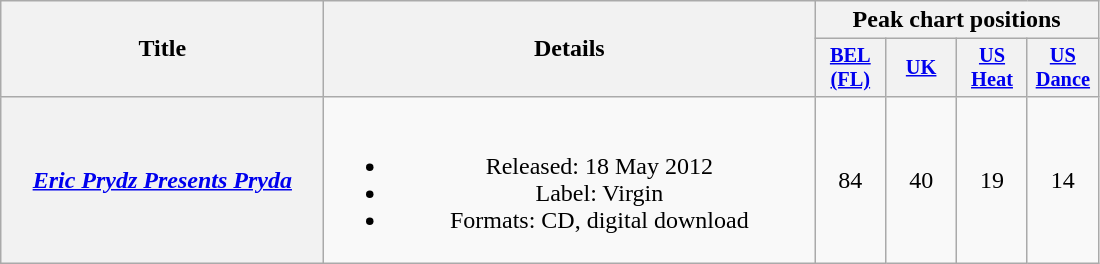<table class="wikitable plainrowheaders" style="text-align:center;">
<tr>
<th scope="col" rowspan="2" style="width:13em">Title</th>
<th scope="col" rowspan="2" style="width:20em">Details</th>
<th scope="col" colspan="4">Peak chart positions</th>
</tr>
<tr>
<th scope="col" style="width:3em;font-size:85%;"><a href='#'>BEL<br>(FL)</a><br></th>
<th scope="col" style="width:3em;font-size:85%;"><a href='#'>UK</a><br></th>
<th scope="col" style="width:3em;font-size:85%;"><a href='#'>US<br>Heat</a><br></th>
<th scope="col" style="width:3em;font-size:85%;"><a href='#'>US<br>Dance</a><br></th>
</tr>
<tr>
<th scope="row"><em><a href='#'>Eric Prydz Presents Pryda</a></em></th>
<td><br><ul><li>Released: 18 May 2012</li><li>Label: Virgin</li><li>Formats: CD, digital download</li></ul></td>
<td>84</td>
<td>40</td>
<td>19</td>
<td>14</td>
</tr>
</table>
